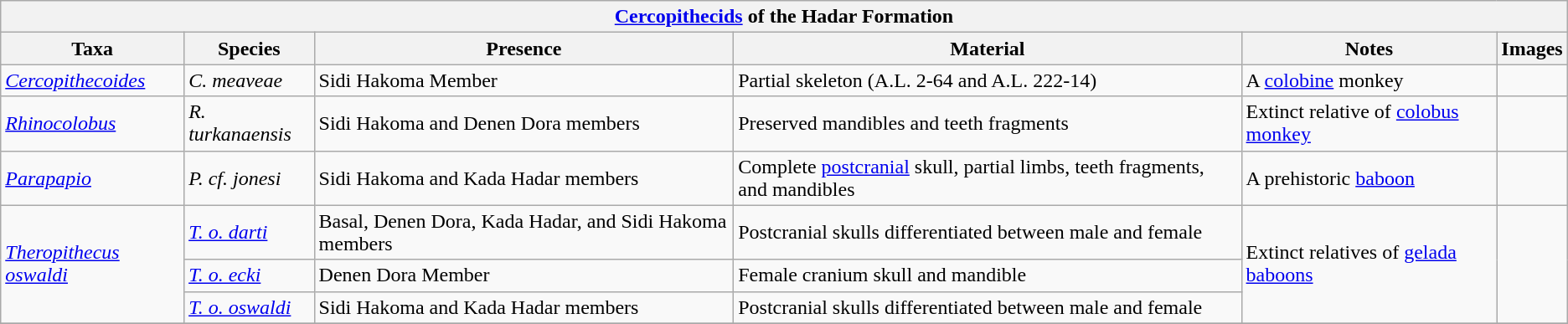<table class="wikitable" align="center">
<tr>
<th colspan="6" align="center"><strong><a href='#'>Cercopithecids</a></strong> of the Hadar Formation</th>
</tr>
<tr>
<th>Taxa</th>
<th>Species</th>
<th>Presence</th>
<th>Material</th>
<th>Notes</th>
<th>Images</th>
</tr>
<tr>
<td><em><a href='#'>Cercopithecoides</a></em></td>
<td><em>C. meaveae</em></td>
<td>Sidi Hakoma Member</td>
<td>Partial skeleton (A.L. 2-64 and A.L. 222-14)</td>
<td>A <a href='#'>colobine</a> monkey</td>
<td></td>
</tr>
<tr>
<td><em><a href='#'>Rhinocolobus</a></em></td>
<td><em>R. turkanaensis</em></td>
<td>Sidi Hakoma and Denen Dora members</td>
<td>Preserved mandibles and teeth fragments</td>
<td>Extinct relative of <a href='#'>colobus monkey</a></td>
<td></td>
</tr>
<tr>
<td><em><a href='#'>Parapapio</a></em></td>
<td><em>P. cf. jonesi</em></td>
<td>Sidi Hakoma and Kada Hadar members</td>
<td>Complete <a href='#'>postcranial</a> skull, partial limbs, teeth fragments, and mandibles</td>
<td>A prehistoric <a href='#'>baboon</a></td>
<td></td>
</tr>
<tr>
<td rowspan = "3"><em><a href='#'>Theropithecus oswaldi</a></em></td>
<td><em><a href='#'>T. o. darti</a></em></td>
<td>Basal, Denen Dora, Kada Hadar, and Sidi Hakoma members</td>
<td>Postcranial skulls differentiated between male and female</td>
<td rowspan = "3">Extinct relatives of <a href='#'>gelada baboons</a></td>
<td rowspan = "3"></td>
</tr>
<tr>
<td><em><a href='#'>T. o. ecki</a></em></td>
<td>Denen Dora Member</td>
<td>Female cranium skull and mandible</td>
</tr>
<tr>
<td><em> <a href='#'>T. o. oswaldi</a></em></td>
<td>Sidi Hakoma and Kada Hadar members</td>
<td>Postcranial skulls differentiated between male and female</td>
</tr>
<tr>
</tr>
</table>
